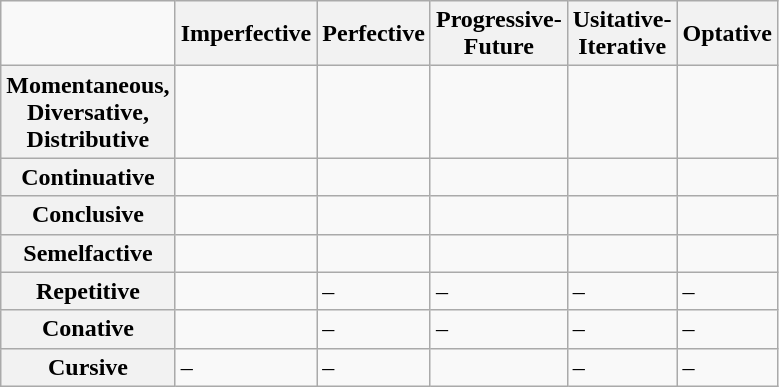<table class="wikitable" frame=void style="vertical-align:top; text-align:left; white-space:nowrap;">
<tr>
<td></td>
<th>Imperfective</th>
<th>Perfective</th>
<th>Progressive-<br>Future</th>
<th>Usitative-<br>Iterative</th>
<th>Optative</th>
</tr>
<tr>
<th>Momentaneous,<br>Diversative,<br>Distributive</th>
<td></td>
<td></td>
<td></td>
<td></td>
<td></td>
</tr>
<tr>
<th>Continuative</th>
<td></td>
<td></td>
<td></td>
<td></td>
<td></td>
</tr>
<tr>
<th>Conclusive</th>
<td></td>
<td></td>
<td></td>
<td></td>
<td></td>
</tr>
<tr>
<th>Semelfactive</th>
<td></td>
<td></td>
<td></td>
<td></td>
<td></td>
</tr>
<tr>
<th>Repetitive</th>
<td></td>
<td>–</td>
<td>–</td>
<td>–</td>
<td>–</td>
</tr>
<tr>
<th>Conative</th>
<td></td>
<td>–</td>
<td>–</td>
<td>–</td>
<td>–</td>
</tr>
<tr>
<th>Cursive</th>
<td>–</td>
<td>–</td>
<td></td>
<td>–</td>
<td>–</td>
</tr>
</table>
